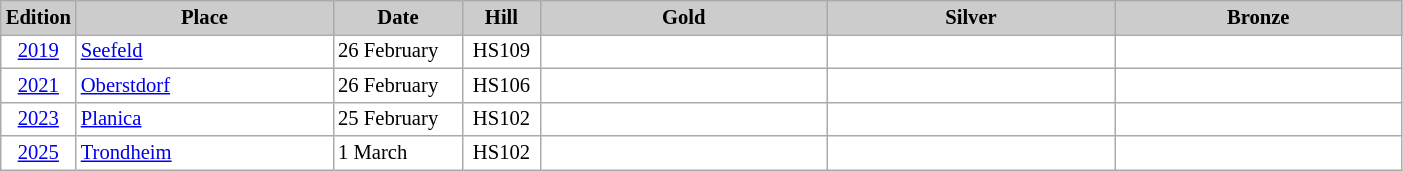<table class="wikitable plainrowheaders" style="background:#fff; font-size:86%; line-height:16px; border:grey solid 1px; border-collapse:collapse;">
<tr style="background:#ccc; text-align:center;">
<th scope="col" style="background:#ccc; width:40px;">Edition</th>
<th scope="col" style="background:#ccc; width:165px;">Place</th>
<th scope="col" style="background:#ccc; width:80px;">Date</th>
<th scope="col" style="background:#ccc; width:45px;">Hill</th>
<th scope="col" style="background:#ccc; width:185px;">Gold</th>
<th scope="col" style="background:#ccc; width:185px;">Silver</th>
<th scope="col" style="background:#ccc; width:185px;">Bronze</th>
</tr>
<tr>
<td align=center><a href='#'>2019</a></td>
<td> <a href='#'>Seefeld</a></td>
<td>26 February</td>
<td align=center>HS109</td>
<td></td>
<td></td>
<td></td>
</tr>
<tr>
<td align=center><a href='#'>2021</a></td>
<td> <a href='#'>Oberstdorf</a></td>
<td>26 February</td>
<td align=center>HS106</td>
<td></td>
<td></td>
<td></td>
</tr>
<tr>
<td align=center><a href='#'>2023</a></td>
<td> <a href='#'>Planica</a></td>
<td>25 February</td>
<td align=center>HS102</td>
<td></td>
<td></td>
<td></td>
</tr>
<tr>
<td align=center><a href='#'>2025</a></td>
<td> <a href='#'>Trondheim</a></td>
<td>1 March</td>
<td align=center>HS102</td>
<td></td>
<td></td>
<td></td>
</tr>
</table>
